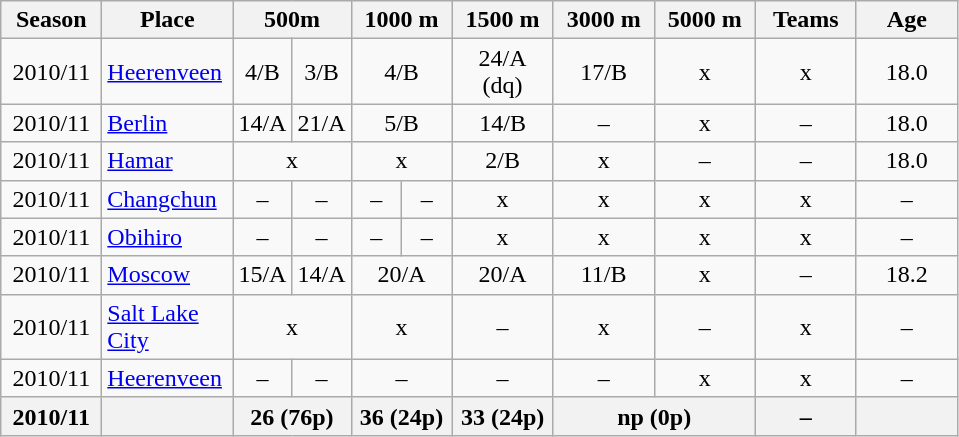<table class="wikitable">
<tr>
<th width="60">Season</th>
<th width="80">Place</th>
<th colspan="2" width="60">500m</th>
<th colspan="2" width="60">1000 m</th>
<th width="60">1500 m</th>
<th width="60">3000 m</th>
<th width="60">5000 m</th>
<th width="60">Teams</th>
<th width="60">Age</th>
</tr>
<tr valign="center", align="center">
<td>2010/11</td>
<td align="left"><a href='#'>Heerenveen</a></td>
<td width="30">4/B</td>
<td width="30">3/B</td>
<td colspan=2>4/B</td>
<td>24/A (dq)</td>
<td>17/B</td>
<td>x</td>
<td>x</td>
<td>18.0</td>
</tr>
<tr valign="center", align="center">
<td>2010/11</td>
<td align="left"><a href='#'>Berlin</a></td>
<td width="30">14/A</td>
<td width="30">21/A</td>
<td colspan=2>5/B</td>
<td>14/B</td>
<td>–</td>
<td>x</td>
<td>–</td>
<td>18.0</td>
</tr>
<tr valign="center", align="center">
<td>2010/11</td>
<td align="left"><a href='#'>Hamar</a></td>
<td colspan=2>x</td>
<td colspan=2>x</td>
<td>2/B</td>
<td>x</td>
<td>–</td>
<td>–</td>
<td>18.0</td>
</tr>
<tr valign="center", align="center">
<td>2010/11</td>
<td align="left"><a href='#'>Changchun</a></td>
<td>–</td>
<td>–</td>
<td>–</td>
<td>–</td>
<td>x</td>
<td>x</td>
<td>x</td>
<td>x</td>
<td>–</td>
</tr>
<tr valign="center", align="center">
<td>2010/11</td>
<td align="left"><a href='#'>Obihiro</a></td>
<td>–</td>
<td>–</td>
<td>–</td>
<td>–</td>
<td>x</td>
<td>x</td>
<td>x</td>
<td>x</td>
<td>–</td>
</tr>
<tr valign="center", align="center">
<td>2010/11</td>
<td align="left"><a href='#'>Moscow</a></td>
<td width="30">15/A</td>
<td width="30">14/A</td>
<td colspan=2>20/A</td>
<td>20/A</td>
<td>11/B</td>
<td>x</td>
<td>–</td>
<td>18.2</td>
</tr>
<tr valign="center", align="center">
<td>2010/11</td>
<td align="left"><a href='#'>Salt Lake City</a></td>
<td colspan=2>x</td>
<td colspan=2>x</td>
<td>–</td>
<td>x</td>
<td>–</td>
<td>x</td>
<td>–</td>
</tr>
<tr valign="center", align="center">
<td>2010/11</td>
<td align="left"><a href='#'>Heerenveen</a></td>
<td>–</td>
<td>–</td>
<td colspan=2>–</td>
<td>–</td>
<td>–</td>
<td>x</td>
<td>x</td>
<td>–</td>
</tr>
<tr valign="center", align="center">
<th>2010/11</th>
<th align="left"></th>
<th colspan=2>26 (76p)</th>
<th colspan=2>36 (24p)</th>
<th>33 (24p)</th>
<th colspan=2>np (0p)</th>
<th>–</th>
<th></th>
</tr>
</table>
